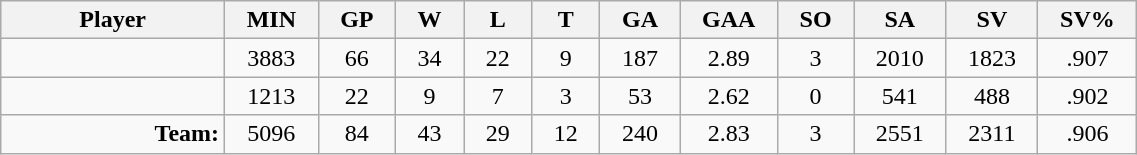<table class="wikitable sortable" width="60%">
<tr>
<th bgcolor="#DDDDFF" width="10%">Player</th>
<th width="3%" bgcolor="#DDDDFF" title="Minutes played">MIN</th>
<th width="3%" bgcolor="#DDDDFF" title="Games played in">GP</th>
<th width="3%" bgcolor="#DDDDFF" title="Games played in">W</th>
<th width="3%" bgcolor="#DDDDFF"title="Games played in">L</th>
<th width="3%" bgcolor="#DDDDFF" title="Ties">T</th>
<th width="3%" bgcolor="#DDDDFF" title="Goals against">GA</th>
<th width="3%" bgcolor="#DDDDFF" title="Goals against average">GAA</th>
<th width="3%" bgcolor="#DDDDFF"title="Shut-outs">SO</th>
<th width="3%" bgcolor="#DDDDFF" title="Shots against">SA</th>
<th width="3%" bgcolor="#DDDDFF" title="Shots saved">SV</th>
<th width="3%" bgcolor="#DDDDFF" title="Save percentage">SV%</th>
</tr>
<tr align="center">
<td align="right"></td>
<td>3883</td>
<td>66</td>
<td>34</td>
<td>22</td>
<td>9</td>
<td>187</td>
<td>2.89</td>
<td>3</td>
<td>2010</td>
<td>1823</td>
<td>.907</td>
</tr>
<tr align="center">
<td align="right"></td>
<td>1213</td>
<td>22</td>
<td>9</td>
<td>7</td>
<td>3</td>
<td>53</td>
<td>2.62</td>
<td>0</td>
<td>541</td>
<td>488</td>
<td>.902</td>
</tr>
<tr align="center">
<td align="right"><strong>Team:</strong></td>
<td>5096</td>
<td>84</td>
<td>43</td>
<td>29</td>
<td>12</td>
<td>240</td>
<td>2.83</td>
<td>3</td>
<td>2551</td>
<td>2311</td>
<td>.906</td>
</tr>
</table>
